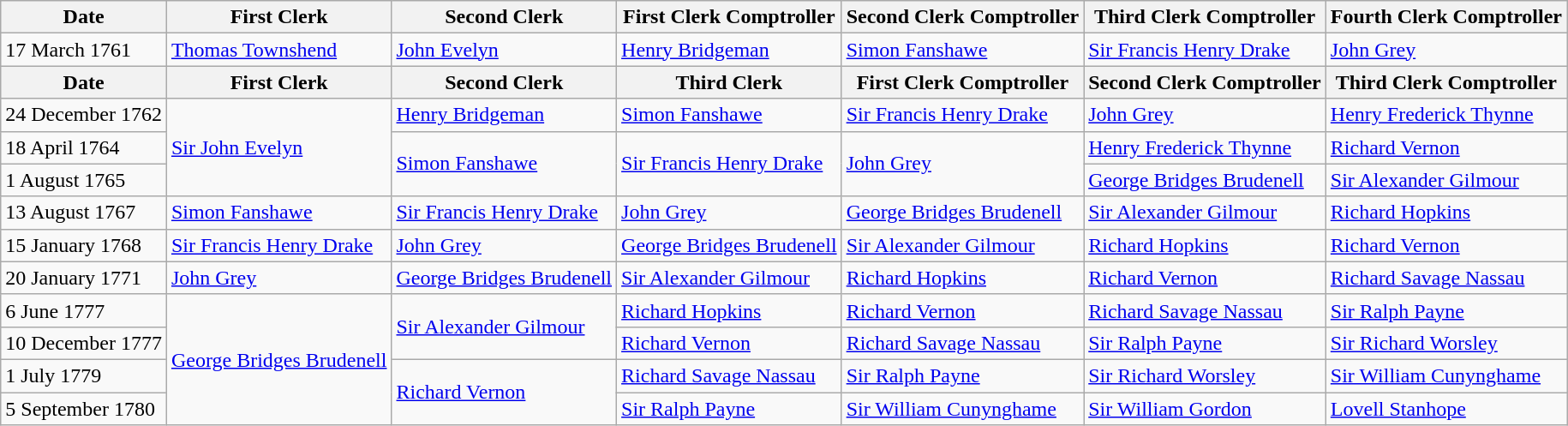<table class="wikitable">
<tr>
<th>Date</th>
<th>First Clerk</th>
<th>Second Clerk</th>
<th>First Clerk Comptroller</th>
<th>Second Clerk Comptroller</th>
<th>Third Clerk Comptroller</th>
<th>Fourth Clerk Comptroller</th>
</tr>
<tr>
<td>17 March 1761</td>
<td><a href='#'>Thomas Townshend</a></td>
<td><a href='#'>John Evelyn</a></td>
<td><a href='#'>Henry Bridgeman</a></td>
<td><a href='#'>Simon Fanshawe</a></td>
<td><a href='#'>Sir Francis Henry Drake</a></td>
<td><a href='#'>John Grey</a></td>
</tr>
<tr>
<th>Date</th>
<th>First Clerk</th>
<th>Second Clerk</th>
<th>Third Clerk</th>
<th>First Clerk Comptroller</th>
<th>Second Clerk Comptroller</th>
<th>Third Clerk Comptroller</th>
</tr>
<tr>
<td>24 December 1762</td>
<td rowspan=3><a href='#'>Sir John Evelyn</a></td>
<td><a href='#'>Henry Bridgeman</a></td>
<td><a href='#'>Simon Fanshawe</a></td>
<td><a href='#'>Sir Francis Henry Drake</a></td>
<td><a href='#'>John Grey</a></td>
<td><a href='#'>Henry Frederick Thynne</a></td>
</tr>
<tr>
<td>18 April 1764</td>
<td rowspan=2><a href='#'>Simon Fanshawe</a></td>
<td rowspan=2><a href='#'>Sir Francis Henry Drake</a></td>
<td rowspan=2><a href='#'>John Grey</a></td>
<td><a href='#'>Henry Frederick Thynne</a></td>
<td><a href='#'>Richard Vernon</a></td>
</tr>
<tr>
<td>1 August 1765</td>
<td><a href='#'>George Bridges Brudenell</a></td>
<td><a href='#'>Sir Alexander Gilmour</a></td>
</tr>
<tr>
<td>13 August 1767</td>
<td><a href='#'>Simon Fanshawe</a></td>
<td><a href='#'>Sir Francis Henry Drake</a></td>
<td><a href='#'>John Grey</a></td>
<td><a href='#'>George Bridges Brudenell</a></td>
<td><a href='#'>Sir Alexander Gilmour</a></td>
<td><a href='#'>Richard Hopkins</a></td>
</tr>
<tr>
<td>15 January 1768</td>
<td><a href='#'>Sir Francis Henry Drake</a></td>
<td><a href='#'>John Grey</a></td>
<td><a href='#'>George Bridges Brudenell</a></td>
<td><a href='#'>Sir Alexander Gilmour</a></td>
<td><a href='#'>Richard Hopkins</a></td>
<td><a href='#'>Richard Vernon</a></td>
</tr>
<tr>
<td>20 January 1771</td>
<td><a href='#'>John Grey</a></td>
<td><a href='#'>George Bridges Brudenell</a></td>
<td><a href='#'>Sir Alexander Gilmour</a></td>
<td><a href='#'>Richard Hopkins</a></td>
<td><a href='#'>Richard Vernon</a></td>
<td><a href='#'>Richard Savage Nassau</a></td>
</tr>
<tr>
<td>6 June 1777</td>
<td rowspan=4><a href='#'>George Bridges Brudenell</a></td>
<td rowspan=2><a href='#'>Sir Alexander Gilmour</a></td>
<td><a href='#'>Richard Hopkins</a></td>
<td><a href='#'>Richard Vernon</a></td>
<td><a href='#'>Richard Savage Nassau</a></td>
<td><a href='#'>Sir Ralph Payne</a></td>
</tr>
<tr>
<td>10 December 1777</td>
<td><a href='#'>Richard Vernon</a></td>
<td><a href='#'>Richard Savage Nassau</a></td>
<td><a href='#'>Sir Ralph Payne</a></td>
<td><a href='#'>Sir Richard Worsley</a></td>
</tr>
<tr>
<td>1 July 1779</td>
<td rowspan=2><a href='#'>Richard Vernon</a></td>
<td><a href='#'>Richard Savage Nassau</a></td>
<td><a href='#'>Sir Ralph Payne</a></td>
<td><a href='#'>Sir Richard Worsley</a></td>
<td><a href='#'>Sir William Cunynghame</a></td>
</tr>
<tr>
<td>5 September 1780</td>
<td><a href='#'>Sir Ralph Payne</a></td>
<td><a href='#'>Sir William Cunynghame</a></td>
<td><a href='#'>Sir William Gordon</a></td>
<td><a href='#'>Lovell Stanhope</a></td>
</tr>
</table>
